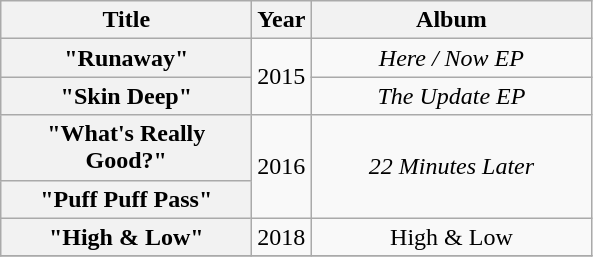<table class="wikitable plainrowheaders" style="text-align:center;">
<tr>
<th scope="col" style="width:160px;">Title</th>
<th scope="col">Year</th>
<th scope="col" style="width:180px;">Album</th>
</tr>
<tr>
<th scope="row">"Runaway"</th>
<td rowspan="2">2015</td>
<td><em>Here / Now EP</em></td>
</tr>
<tr>
<th scope="row">"Skin Deep"</th>
<td><em>The Update EP</em></td>
</tr>
<tr>
<th scope="row">"What's Really Good?"</th>
<td rowspan="2">2016</td>
<td rowspan="2"><em>22 Minutes Later</em></td>
</tr>
<tr>
<th scope="row">"Puff Puff Pass"</th>
</tr>
<tr>
<th scope="row">"High & Low"<br></th>
<td>2018</td>
<td>High & Low</td>
</tr>
<tr>
</tr>
</table>
